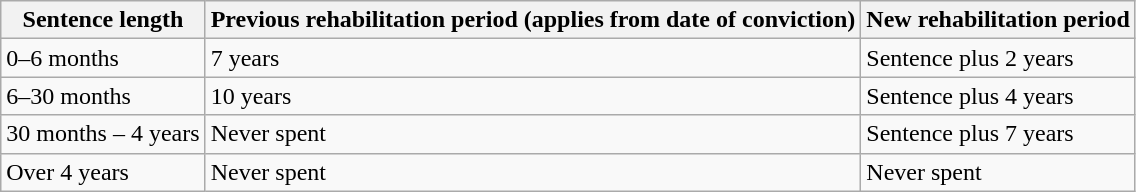<table class="wikitable">
<tr>
<th>Sentence length</th>
<th>Previous rehabilitation period (applies from date of conviction)</th>
<th>New rehabilitation period</th>
</tr>
<tr>
<td>0–6 months</td>
<td>7 years</td>
<td>Sentence plus 2 years</td>
</tr>
<tr>
<td>6–30 months</td>
<td>10 years</td>
<td>Sentence plus 4 years</td>
</tr>
<tr>
<td>30 months – 4 years</td>
<td>Never spent</td>
<td>Sentence plus 7 years</td>
</tr>
<tr>
<td>Over 4 years</td>
<td>Never spent</td>
<td>Never spent</td>
</tr>
</table>
